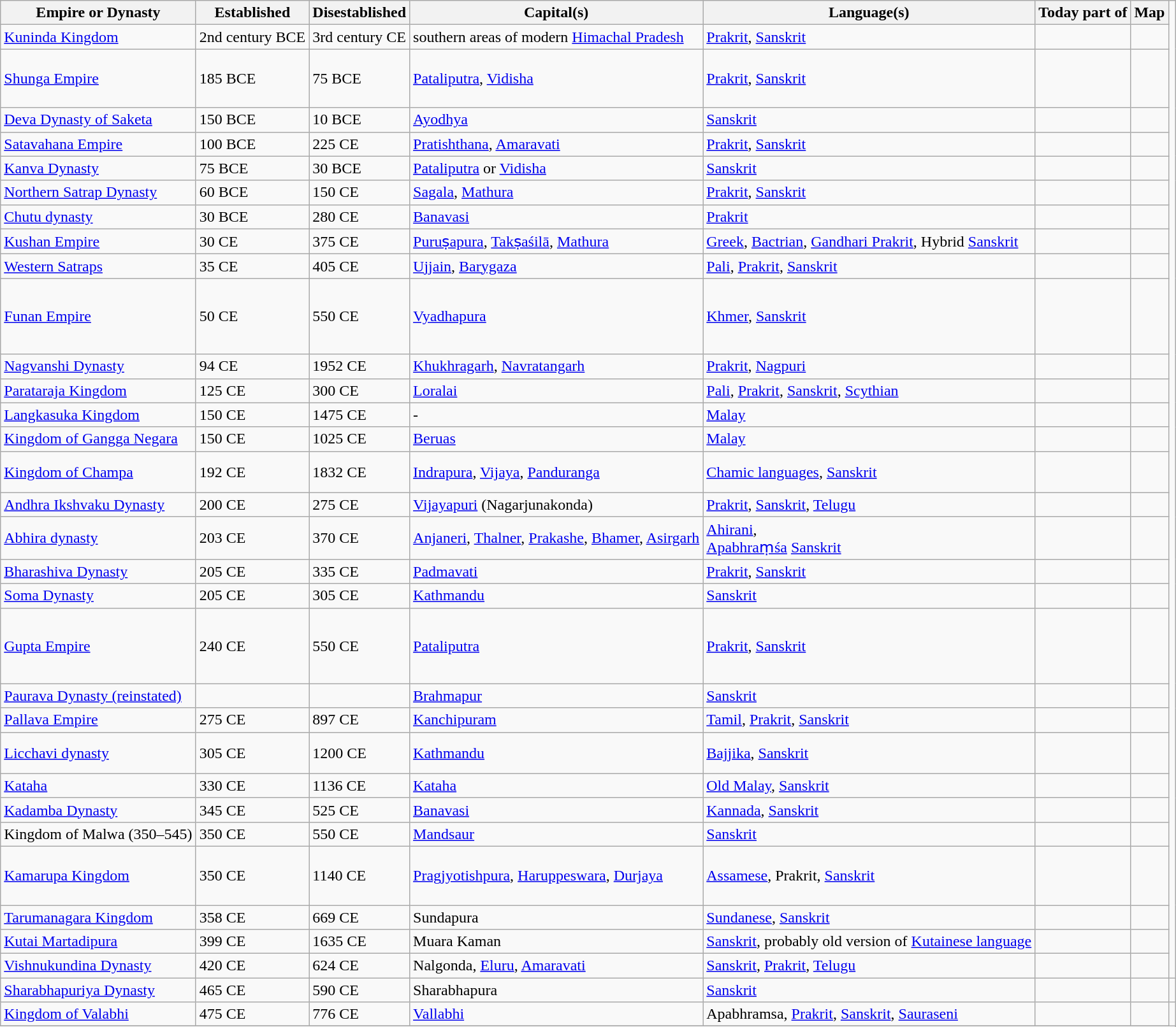<table class="wikitable sortable static-row-numbers static-row-header-text">
<tr>
<th>Empire or Dynasty</th>
<th>Established</th>
<th>Disestablished</th>
<th>Capital(s)</th>
<th>Language(s)</th>
<th>Today part of</th>
<th>Map</th>
</tr>
<tr>
<td><a href='#'>Kuninda Kingdom</a></td>
<td>2nd century BCE</td>
<td>3rd century CE</td>
<td>southern areas of modern <a href='#'>Himachal Pradesh</a></td>
<td><a href='#'>Prakrit</a>, <a href='#'>Sanskrit</a></td>
<td></td>
<td></td>
</tr>
<tr>
<td><a href='#'>Shunga Empire</a></td>
<td>185 BCE</td>
<td>75 BCE</td>
<td><a href='#'>Pataliputra</a>, <a href='#'>Vidisha</a></td>
<td><a href='#'>Prakrit</a>, <a href='#'>Sanskrit</a></td>
<td><br><br><br></td>
<td></td>
</tr>
<tr>
<td><a href='#'>Deva Dynasty of Saketa</a></td>
<td>150 BCE</td>
<td>10 BCE</td>
<td><a href='#'>Ayodhya</a></td>
<td><a href='#'>Sanskrit</a></td>
<td></td>
<td></td>
</tr>
<tr>
<td><a href='#'>Satavahana Empire</a></td>
<td>100 BCE</td>
<td>225 CE</td>
<td><a href='#'>Pratishthana</a>, <a href='#'>Amaravati</a></td>
<td><a href='#'>Prakrit</a>, <a href='#'>Sanskrit</a></td>
<td></td>
<td></td>
</tr>
<tr>
<td><a href='#'>Kanva Dynasty</a></td>
<td>75 BCE</td>
<td>30 BCE</td>
<td><a href='#'>Pataliputra</a> or <a href='#'>Vidisha</a></td>
<td><a href='#'>Sanskrit</a></td>
<td></td>
<td></td>
</tr>
<tr>
<td><a href='#'>Northern Satrap Dynasty</a></td>
<td>60 BCE</td>
<td>150 CE</td>
<td><a href='#'>Sagala</a>, <a href='#'>Mathura</a></td>
<td><a href='#'>Prakrit</a>, <a href='#'>Sanskrit</a></td>
<td><br></td>
<td></td>
</tr>
<tr>
<td><a href='#'>Chutu dynasty</a></td>
<td>30 BCE</td>
<td>280 CE</td>
<td><a href='#'>Banavasi</a></td>
<td><a href='#'>Prakrit</a></td>
<td></td>
<td></td>
</tr>
<tr>
<td><a href='#'>Kushan Empire</a></td>
<td>30 CE</td>
<td>375 CE</td>
<td><a href='#'>Puruṣapura</a>, <a href='#'>Takṣaśilā</a>, <a href='#'>Mathura</a></td>
<td><a href='#'>Greek</a>, <a href='#'>Bactrian</a>, <a href='#'>Gandhari Prakrit</a>, Hybrid <a href='#'>Sanskrit</a></td>
<td><br></td>
<td></td>
</tr>
<tr>
<td><a href='#'>Western Satraps</a></td>
<td>35 CE</td>
<td>405 CE</td>
<td><a href='#'>Ujjain</a>, <a href='#'>Barygaza</a></td>
<td><a href='#'>Pali</a>, <a href='#'>Prakrit</a>, <a href='#'>Sanskrit</a></td>
<td><br></td>
<td></td>
</tr>
<tr>
<td><a href='#'>Funan Empire</a></td>
<td>50 CE</td>
<td>550 CE</td>
<td><a href='#'>Vyadhapura</a></td>
<td><a href='#'>Khmer</a>, <a href='#'>Sanskrit</a></td>
<td><br><br><br><br></td>
<td></td>
</tr>
<tr>
<td><a href='#'>Nagvanshi Dynasty</a></td>
<td>94 CE</td>
<td>1952 CE</td>
<td><a href='#'>Khukhragarh</a>, <a href='#'>Navratangarh</a></td>
<td><a href='#'>Prakrit</a>, <a href='#'>Nagpuri</a></td>
<td></td>
<td></td>
</tr>
<tr>
<td><a href='#'>Parataraja Kingdom</a></td>
<td>125 CE</td>
<td>300 CE</td>
<td><a href='#'>Loralai</a></td>
<td><a href='#'>Pali</a>, <a href='#'>Prakrit</a>, <a href='#'>Sanskrit</a>, <a href='#'>Scythian</a></td>
<td><br></td>
<td></td>
</tr>
<tr>
<td><a href='#'>Langkasuka Kingdom</a></td>
<td>150 CE</td>
<td>1475 CE</td>
<td>-</td>
<td><a href='#'>Malay</a></td>
<td><br></td>
<td></td>
</tr>
<tr>
<td><a href='#'>Kingdom of Gangga Negara</a></td>
<td>150 CE</td>
<td>1025 CE</td>
<td><a href='#'>Beruas</a></td>
<td><a href='#'>Malay</a></td>
<td></td>
<td></td>
</tr>
<tr>
<td><a href='#'>Kingdom of Champa</a></td>
<td>192 CE</td>
<td>1832 CE</td>
<td><a href='#'>Indrapura</a>, <a href='#'>Vijaya</a>, <a href='#'>Panduranga</a></td>
<td><a href='#'>Chamic languages</a>, <a href='#'>Sanskrit</a></td>
<td><br><br></td>
<td></td>
</tr>
<tr>
<td><a href='#'>Andhra Ikshvaku Dynasty</a></td>
<td>200 CE</td>
<td>275 CE</td>
<td><a href='#'>Vijayapuri</a> (Nagarjunakonda)</td>
<td><a href='#'>Prakrit</a>, <a href='#'>Sanskrit</a>, <a href='#'>Telugu</a></td>
<td></td>
<td></td>
</tr>
<tr>
<td><a href='#'>Abhira dynasty</a></td>
<td>203 CE</td>
<td>370 CE</td>
<td><a href='#'>Anjaneri</a>, <a href='#'>Thalner</a>, <a href='#'>Prakashe</a>, <a href='#'>Bhamer</a>, <a href='#'>Asirgarh</a></td>
<td><a href='#'>Ahirani</a>,<br><a href='#'>Apabhraṃśa</a>
<a href='#'>Sanskrit</a></td>
<td></td>
<td></td>
</tr>
<tr>
<td><a href='#'>Bharashiva Dynasty</a></td>
<td>205 CE</td>
<td>335 CE</td>
<td><a href='#'>Padmavati</a></td>
<td><a href='#'>Prakrit</a>, <a href='#'>Sanskrit</a></td>
<td></td>
<td></td>
</tr>
<tr>
<td><a href='#'>Soma Dynasty</a></td>
<td>205 CE</td>
<td>305 CE</td>
<td><a href='#'>Kathmandu</a></td>
<td><a href='#'>Sanskrit</a></td>
<td></td>
<td></td>
</tr>
<tr>
<td><a href='#'>Gupta Empire</a></td>
<td>240 CE</td>
<td>550 CE</td>
<td><a href='#'>Pataliputra</a></td>
<td><a href='#'>Prakrit</a>, <a href='#'>Sanskrit</a></td>
<td><br><br><br><br></td>
<td></td>
</tr>
<tr>
<td><a href='#'>Paurava Dynasty (reinstated)</a></td>
<td></td>
<td></td>
<td><a href='#'>Brahmapur</a></td>
<td><a href='#'>Sanskrit</a></td>
<td></td>
<td></td>
</tr>
<tr>
<td><a href='#'>Pallava Empire</a></td>
<td>275 CE</td>
<td>897 CE</td>
<td><a href='#'>Kanchipuram</a></td>
<td><a href='#'>Tamil</a>, <a href='#'>Prakrit</a>, <a href='#'>Sanskrit</a></td>
<td></td>
<td></td>
</tr>
<tr>
<td><a href='#'>Licchavi dynasty</a></td>
<td>305 CE</td>
<td>1200 CE</td>
<td><a href='#'>Kathmandu</a></td>
<td><a href='#'>Bajjika</a>, <a href='#'>Sanskrit</a></td>
<td><br><br></td>
<td></td>
</tr>
<tr>
<td><a href='#'>Kataha</a></td>
<td>330 CE</td>
<td>1136 CE</td>
<td><a href='#'>Kataha</a></td>
<td><a href='#'>Old Malay</a>, <a href='#'>Sanskrit</a></td>
<td></td>
<td></td>
</tr>
<tr>
<td><a href='#'>Kadamba Dynasty</a></td>
<td>345 CE</td>
<td>525 CE</td>
<td><a href='#'>Banavasi</a></td>
<td><a href='#'>Kannada</a>, <a href='#'>Sanskrit</a></td>
<td></td>
<td></td>
</tr>
<tr>
<td>Kingdom of Malwa (350–545)</td>
<td>350 CE</td>
<td>550 CE</td>
<td><a href='#'>Mandsaur</a></td>
<td><a href='#'>Sanskrit</a></td>
<td></td>
<td></td>
</tr>
<tr>
<td><a href='#'>Kamarupa Kingdom</a></td>
<td>350 CE</td>
<td>1140 CE</td>
<td><a href='#'>Pragjyotishpura</a>, <a href='#'>Haruppeswara</a>, <a href='#'>Durjaya</a></td>
<td><a href='#'>Assamese</a>, Prakrit, <a href='#'>Sanskrit</a></td>
<td><br><br><br></td>
<td></td>
</tr>
<tr>
<td><a href='#'>Tarumanagara Kingdom</a></td>
<td>358 CE</td>
<td>669 CE</td>
<td>Sundapura</td>
<td><a href='#'>Sundanese</a>, <a href='#'>Sanskrit</a></td>
<td></td>
<td></td>
</tr>
<tr>
<td><a href='#'>Kutai Martadipura</a></td>
<td>399 CE</td>
<td>1635 CE</td>
<td>Muara Kaman</td>
<td><a href='#'>Sanskrit</a>, probably old version of <a href='#'>Kutainese language</a></td>
<td></td>
<td></td>
</tr>
<tr>
<td><a href='#'>Vishnukundina Dynasty</a></td>
<td>420 CE</td>
<td>624 CE</td>
<td>Nalgonda, <a href='#'>Eluru</a>, <a href='#'>Amaravati</a></td>
<td><a href='#'>Sanskrit</a>, <a href='#'>Prakrit</a>, <a href='#'>Telugu</a></td>
<td></td>
<td></td>
</tr>
<tr>
<td><a href='#'>Sharabhapuriya Dynasty</a></td>
<td>465 CE</td>
<td>590 CE</td>
<td>Sharabhapura</td>
<td><a href='#'>Sanskrit</a></td>
<td></td>
<td></td>
<td></td>
</tr>
<tr>
<td><a href='#'>Kingdom of Valabhi</a></td>
<td>475 CE</td>
<td>776 CE</td>
<td><a href='#'>Vallabhi</a></td>
<td>Apabhramsa, <a href='#'>Prakrit</a>, <a href='#'>Sanskrit</a>, <a href='#'>Sauraseni</a></td>
<td></td>
<td></td>
</tr>
<tr>
</tr>
</table>
